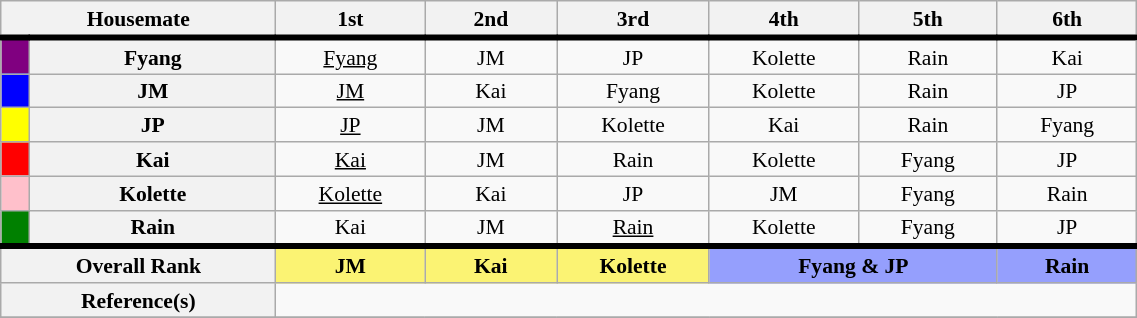<table class="wikitable" style="width:60%; text-align:center; font-size:90%; line-height:16px;">
<tr>
<th colspan="2" width="10%">Housemate</th>
<th width="05%">1st</th>
<th width="05%">2nd</th>
<th width="05%">3rd</th>
<th width="05%">4th</th>
<th width="05%">5th</th>
<th width="05%">6th</th>
</tr>
<tr style="border-top: 4px solid;">
<th width="01%" style="background: purple;"></th>
<th>Fyang</th>
<td><u>Fyang</u></td>
<td>JM</td>
<td>JP</td>
<td>Kolette</td>
<td>Rain</td>
<td>Kai</td>
</tr>
<tr>
<th width="01%" style="background:blue;"></th>
<th>JM</th>
<td><u>JM</u></td>
<td>Kai</td>
<td>Fyang</td>
<td>Kolette</td>
<td>Rain</td>
<td>JP</td>
</tr>
<tr>
<th width="01%" style="background: yellow;"></th>
<th>JP</th>
<td><u>JP</u></td>
<td>JM</td>
<td>Kolette</td>
<td>Kai</td>
<td>Rain</td>
<td>Fyang</td>
</tr>
<tr>
<th width="01%" style="background:red;"></th>
<th>Kai</th>
<td><u>Kai</u></td>
<td>JM</td>
<td>Rain</td>
<td>Kolette</td>
<td>Fyang</td>
<td>JP</td>
</tr>
<tr>
<th width="01%" style="background:pink;"></th>
<th>Kolette</th>
<td><u>Kolette</u></td>
<td>Kai</td>
<td>JP</td>
<td>JM</td>
<td>Fyang</td>
<td>Rain</td>
</tr>
<tr>
<th width="01%" style="background:green;"></th>
<th>Rain</th>
<td>Kai</td>
<td>JM</td>
<td><u>Rain</u></td>
<td>Kolette</td>
<td>Fyang</td>
<td>JP</td>
</tr>
<tr style="border-top: 4px solid;">
<th colspan="2">Overall Rank</th>
<td style="background:#FBF373;"><strong>JM</strong><br></td>
<td style="background:#FBF373;"><strong>Kai</strong><br></td>
<td style="background:#FBF373;"><strong>Kolette</strong><br></td>
<td colspan="2" style="background:#959FFD;"><strong>Fyang & JP</strong><br></td>
<td style="background:#959FFD;"><strong>Rain</strong><br></td>
</tr>
<tr>
<th colspan="2">Reference(s)</th>
<td colspan="6"></td>
</tr>
<tr>
</tr>
</table>
